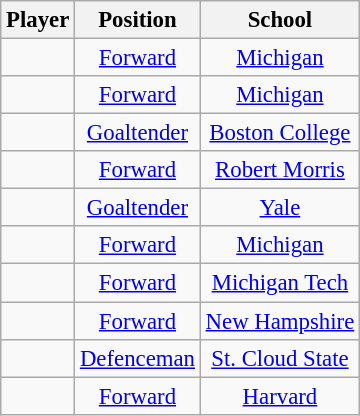<table class="wikitable sortable" style="font-size: 95%;text-align: center;">
<tr>
<th>Player</th>
<th>Position</th>
<th>School</th>
</tr>
<tr>
<td></td>
<td><a href='#'>Forward</a></td>
<td><a href='#'>Michigan</a></td>
</tr>
<tr>
<td></td>
<td><a href='#'>Forward</a></td>
<td><a href='#'>Michigan</a></td>
</tr>
<tr>
<td></td>
<td><a href='#'>Goaltender</a></td>
<td><a href='#'>Boston College</a></td>
</tr>
<tr>
<td></td>
<td><a href='#'>Forward</a></td>
<td><a href='#'>Robert Morris</a></td>
</tr>
<tr>
<td></td>
<td><a href='#'>Goaltender</a></td>
<td><a href='#'>Yale</a></td>
</tr>
<tr>
<td></td>
<td><a href='#'>Forward</a></td>
<td><a href='#'>Michigan</a></td>
</tr>
<tr>
<td></td>
<td><a href='#'>Forward</a></td>
<td><a href='#'>Michigan Tech</a></td>
</tr>
<tr>
<td></td>
<td><a href='#'>Forward</a></td>
<td><a href='#'>New Hampshire</a></td>
</tr>
<tr>
<td></td>
<td><a href='#'>Defenceman</a></td>
<td><a href='#'>St. Cloud State</a></td>
</tr>
<tr>
<td></td>
<td><a href='#'>Forward</a></td>
<td><a href='#'>Harvard</a></td>
</tr>
</table>
